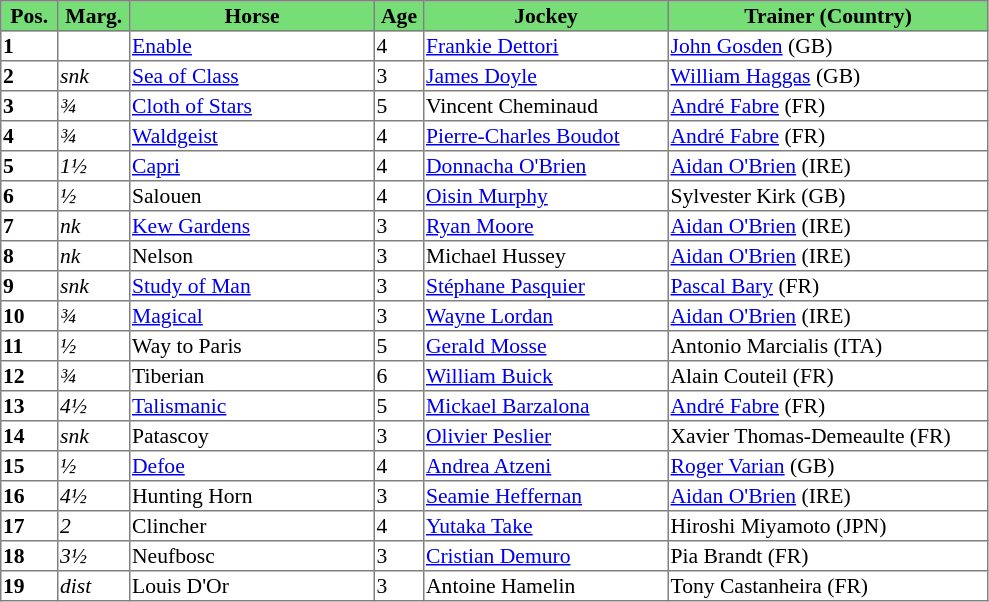<table class = "sortable" | border="1" style="border-collapse: collapse; font-size:90%">
<tr style="background:#7d7; text-align:center;">
<th style="width:35px;"><strong>Pos.</strong></th>
<th style="width:45px;"><strong>Marg.</strong></th>
<th style="width:160px;"><strong>Horse</strong></th>
<th style="width:30px;"><strong>Age</strong></th>
<th style="width:160px;"><strong>Jockey</strong></th>
<th style="width:210px;"><strong>Trainer (Country)</strong></th>
</tr>
<tr>
<td><strong>1</strong></td>
<td></td>
<td><a href='#'>Enable</a></td>
<td>4</td>
<td><a href='#'>Frankie Dettori</a></td>
<td><a href='#'>John Gosden</a> (GB)</td>
</tr>
<tr>
<td><strong>2</strong></td>
<td><em>snk</em></td>
<td><a href='#'>Sea of Class</a></td>
<td>3</td>
<td><a href='#'>James Doyle</a></td>
<td><a href='#'>William Haggas</a> (GB)</td>
</tr>
<tr>
<td><strong>3</strong></td>
<td><em>¾</em></td>
<td><a href='#'>Cloth of Stars</a></td>
<td>5</td>
<td>Vincent Cheminaud</td>
<td><a href='#'>André Fabre</a> (FR)</td>
</tr>
<tr>
<td><strong>4</strong></td>
<td><em>¾</em></td>
<td><a href='#'>Waldgeist</a></td>
<td>4</td>
<td><a href='#'>Pierre-Charles Boudot</a></td>
<td><a href='#'>André Fabre</a> (FR)</td>
</tr>
<tr>
<td><strong>5</strong></td>
<td><em>1½</em></td>
<td><a href='#'>Capri</a></td>
<td>4</td>
<td><a href='#'>Donnacha O'Brien</a></td>
<td><a href='#'>Aidan O'Brien</a> (IRE)</td>
</tr>
<tr>
<td><strong>6</strong></td>
<td><em>½</em></td>
<td>Salouen</td>
<td>4</td>
<td><a href='#'>Oisin Murphy</a></td>
<td>Sylvester Kirk (GB)</td>
</tr>
<tr>
<td><strong>7</strong></td>
<td><em>nk</em></td>
<td><a href='#'>Kew Gardens</a></td>
<td>3</td>
<td><a href='#'>Ryan Moore</a></td>
<td><a href='#'>Aidan O'Brien</a> (IRE)</td>
</tr>
<tr>
<td><strong>8</strong></td>
<td><em>nk</em></td>
<td>Nelson</td>
<td>3</td>
<td>Michael Hussey</td>
<td><a href='#'>Aidan O'Brien</a> (IRE)</td>
</tr>
<tr>
<td><strong>9</strong></td>
<td><em>snk</em></td>
<td><a href='#'>Study of Man</a></td>
<td>3</td>
<td><a href='#'>Stéphane Pasquier</a></td>
<td><a href='#'>Pascal Bary</a> (FR)</td>
</tr>
<tr>
<td><strong>10</strong></td>
<td><em>¾</em></td>
<td><a href='#'>Magical</a></td>
<td>3</td>
<td><a href='#'>Wayne Lordan</a></td>
<td><a href='#'>Aidan O'Brien</a> (IRE)</td>
</tr>
<tr>
<td><strong>11</strong></td>
<td><em>½</em></td>
<td>Way to Paris</td>
<td>5</td>
<td><a href='#'>Gerald Mosse</a></td>
<td>Antonio Marcialis (ITA)</td>
</tr>
<tr>
<td><strong>12</strong></td>
<td><em>¾</em></td>
<td>Tiberian</td>
<td>6</td>
<td><a href='#'>William Buick</a></td>
<td>Alain Couteil (FR)</td>
</tr>
<tr>
<td><strong>13</strong></td>
<td><em>4½</em></td>
<td><a href='#'>Talismanic</a></td>
<td>5</td>
<td><a href='#'>Mickael Barzalona</a></td>
<td><a href='#'>André Fabre</a> (FR)</td>
</tr>
<tr>
<td><strong>14</strong></td>
<td><em>snk</em></td>
<td>Patascoy</td>
<td>3</td>
<td><a href='#'>Olivier Peslier</a></td>
<td>Xavier Thomas-Demeaulte (FR)</td>
</tr>
<tr>
<td><strong>15</strong></td>
<td><em>½</em></td>
<td><a href='#'>Defoe</a></td>
<td>4</td>
<td><a href='#'>Andrea Atzeni</a></td>
<td><a href='#'>Roger Varian</a> (GB)</td>
</tr>
<tr>
<td><strong>16</strong></td>
<td><em>4½</em></td>
<td>Hunting Horn</td>
<td>3</td>
<td><a href='#'>Seamie Heffernan</a></td>
<td><a href='#'>Aidan O'Brien</a> (IRE)</td>
</tr>
<tr>
<td><strong>17</strong></td>
<td><em>2</em></td>
<td>Clincher</td>
<td>4</td>
<td><a href='#'>Yutaka Take</a></td>
<td>Hiroshi Miyamoto (JPN)</td>
</tr>
<tr>
<td><strong>18</strong></td>
<td><em>3½</em></td>
<td>Neufbosc</td>
<td>3</td>
<td><a href='#'>Cristian Demuro</a></td>
<td>Pia Brandt (FR)</td>
</tr>
<tr>
<td><strong>19</strong></td>
<td><em>dist</em></td>
<td>Louis D'Or</td>
<td>3</td>
<td>Antoine Hamelin</td>
<td>Tony Castanheira (FR)</td>
</tr>
</table>
